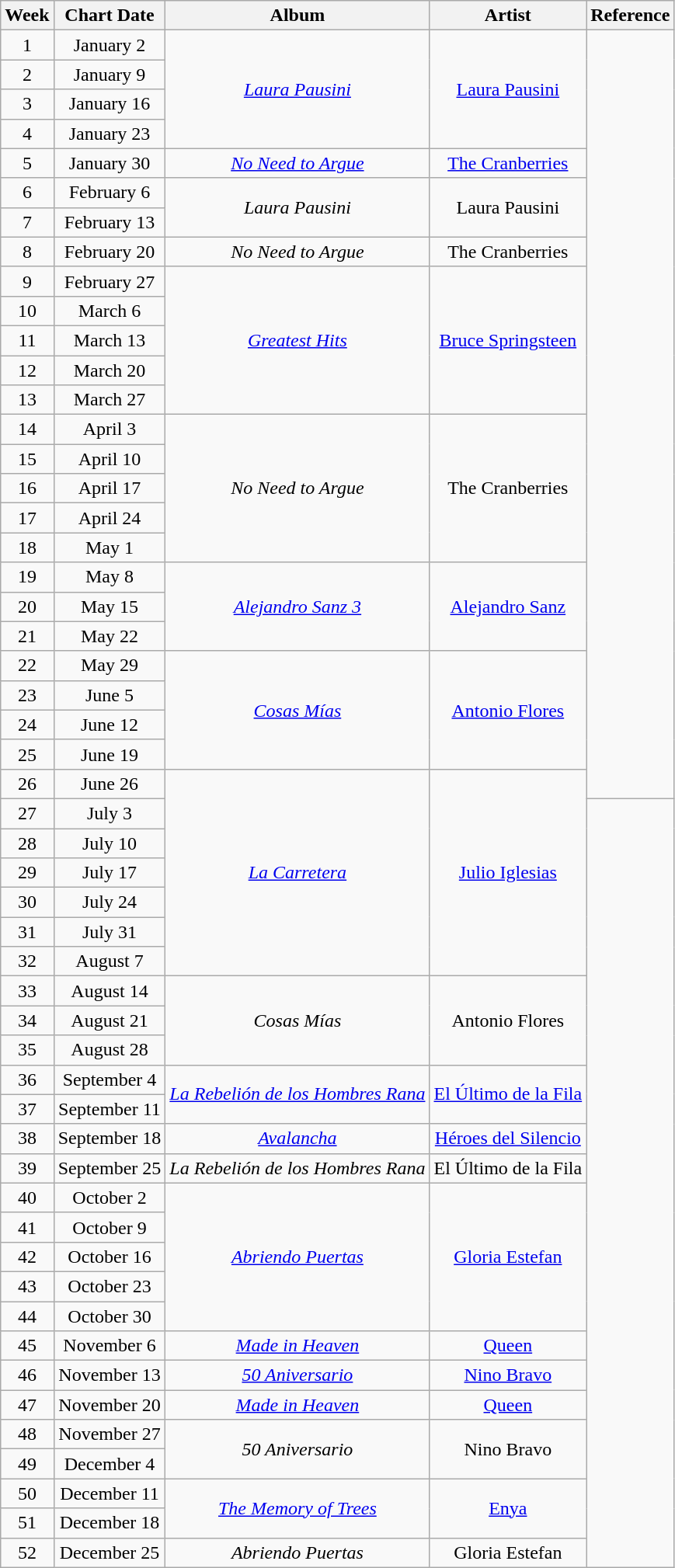<table class="wikitable" style="text-align: center">
<tr>
<th width="">Week</th>
<th width="">Chart Date</th>
<th width="">Album</th>
<th width="">Artist</th>
<th width="" class="unsortable">Reference</th>
</tr>
<tr>
<td>1</td>
<td>January 2</td>
<td rowspan="4"><em><a href='#'>Laura Pausini</a></em></td>
<td rowspan="4"><a href='#'>Laura Pausini</a></td>
<td rowspan="26"></td>
</tr>
<tr>
<td>2</td>
<td>January 9</td>
</tr>
<tr>
<td>3</td>
<td>January 16</td>
</tr>
<tr>
<td>4</td>
<td>January 23</td>
</tr>
<tr>
<td>5</td>
<td>January 30</td>
<td><em><a href='#'>No Need to Argue</a></em></td>
<td><a href='#'>The Cranberries</a></td>
</tr>
<tr>
<td>6</td>
<td>February 6</td>
<td rowspan="2"><em>Laura Pausini</em></td>
<td rowspan="2">Laura Pausini</td>
</tr>
<tr>
<td>7</td>
<td>February 13</td>
</tr>
<tr>
<td>8</td>
<td>February 20</td>
<td><em>No Need to Argue</em></td>
<td>The Cranberries</td>
</tr>
<tr>
<td>9</td>
<td>February 27</td>
<td rowspan="5"><em><a href='#'>Greatest Hits</a></em></td>
<td rowspan="5"><a href='#'>Bruce Springsteen</a></td>
</tr>
<tr>
<td>10</td>
<td>March 6</td>
</tr>
<tr>
<td>11</td>
<td>March 13</td>
</tr>
<tr>
<td>12</td>
<td>March 20</td>
</tr>
<tr>
<td>13</td>
<td>March 27</td>
</tr>
<tr>
<td>14</td>
<td>April 3</td>
<td rowspan="5"><em>No Need to Argue</em></td>
<td rowspan="5">The Cranberries</td>
</tr>
<tr>
<td>15</td>
<td>April 10</td>
</tr>
<tr>
<td>16</td>
<td>April 17</td>
</tr>
<tr>
<td>17</td>
<td>April 24</td>
</tr>
<tr>
<td>18</td>
<td>May 1</td>
</tr>
<tr>
<td>19</td>
<td>May 8</td>
<td rowspan="3"><em><a href='#'>Alejandro Sanz 3</a></em></td>
<td rowspan="3"><a href='#'>Alejandro Sanz</a></td>
</tr>
<tr>
<td>20</td>
<td>May 15</td>
</tr>
<tr>
<td>21</td>
<td>May 22</td>
</tr>
<tr>
<td>22</td>
<td>May 29</td>
<td rowspan="4"><em><a href='#'>Cosas Mías</a></em></td>
<td rowspan="4"><a href='#'>Antonio Flores</a></td>
</tr>
<tr>
<td>23</td>
<td>June 5</td>
</tr>
<tr>
<td>24</td>
<td>June 12</td>
</tr>
<tr>
<td>25</td>
<td>June 19</td>
</tr>
<tr>
<td>26</td>
<td>June 26</td>
<td rowspan="7"><em><a href='#'>La Carretera</a></em></td>
<td rowspan="7"><a href='#'>Julio Iglesias</a></td>
</tr>
<tr>
<td>27</td>
<td>July 3</td>
<td rowspan="26"></td>
</tr>
<tr>
<td>28</td>
<td>July 10</td>
</tr>
<tr>
<td>29</td>
<td>July 17</td>
</tr>
<tr>
<td>30</td>
<td>July 24</td>
</tr>
<tr>
<td>31</td>
<td>July 31</td>
</tr>
<tr>
<td>32</td>
<td>August 7</td>
</tr>
<tr>
<td>33</td>
<td>August 14</td>
<td rowspan="3"><em>Cosas Mías</em></td>
<td rowspan="3">Antonio Flores</td>
</tr>
<tr>
<td>34</td>
<td>August 21</td>
</tr>
<tr>
<td>35</td>
<td>August 28</td>
</tr>
<tr>
<td>36</td>
<td>September 4</td>
<td rowspan="2"><em><a href='#'>La Rebelión de los Hombres Rana</a></em></td>
<td rowspan="2"><a href='#'>El Último de la Fila</a></td>
</tr>
<tr>
<td>37</td>
<td>September 11</td>
</tr>
<tr>
<td>38</td>
<td>September 18</td>
<td><em><a href='#'>Avalancha</a></em></td>
<td><a href='#'>Héroes del Silencio</a></td>
</tr>
<tr>
<td>39</td>
<td>September 25</td>
<td><em>La Rebelión de los Hombres Rana</em></td>
<td>El Último de la Fila</td>
</tr>
<tr>
<td>40</td>
<td>October 2</td>
<td rowspan="5"><em><a href='#'>Abriendo Puertas</a></em></td>
<td rowspan="5"><a href='#'>Gloria Estefan</a></td>
</tr>
<tr>
<td>41</td>
<td>October 9</td>
</tr>
<tr>
<td>42</td>
<td>October 16</td>
</tr>
<tr>
<td>43</td>
<td>October 23</td>
</tr>
<tr>
<td>44</td>
<td>October 30</td>
</tr>
<tr>
<td>45</td>
<td>November 6</td>
<td><em><a href='#'>Made in Heaven</a></em></td>
<td><a href='#'>Queen</a></td>
</tr>
<tr>
<td>46</td>
<td>November 13</td>
<td><em><a href='#'>50 Aniversario</a></em></td>
<td><a href='#'>Nino Bravo</a></td>
</tr>
<tr>
<td>47</td>
<td>November 20</td>
<td><em><a href='#'>Made in Heaven</a></em></td>
<td><a href='#'>Queen</a></td>
</tr>
<tr>
<td>48</td>
<td>November 27</td>
<td rowspan="2"><em>50 Aniversario</em></td>
<td rowspan="2">Nino Bravo</td>
</tr>
<tr>
<td>49</td>
<td>December 4</td>
</tr>
<tr>
<td>50</td>
<td>December 11</td>
<td rowspan="2"><em><a href='#'>The Memory of Trees</a></em></td>
<td rowspan="2"><a href='#'>Enya</a></td>
</tr>
<tr>
<td>51</td>
<td>December 18</td>
</tr>
<tr>
<td>52</td>
<td>December 25</td>
<td><em>Abriendo Puertas</em></td>
<td>Gloria Estefan</td>
</tr>
</table>
